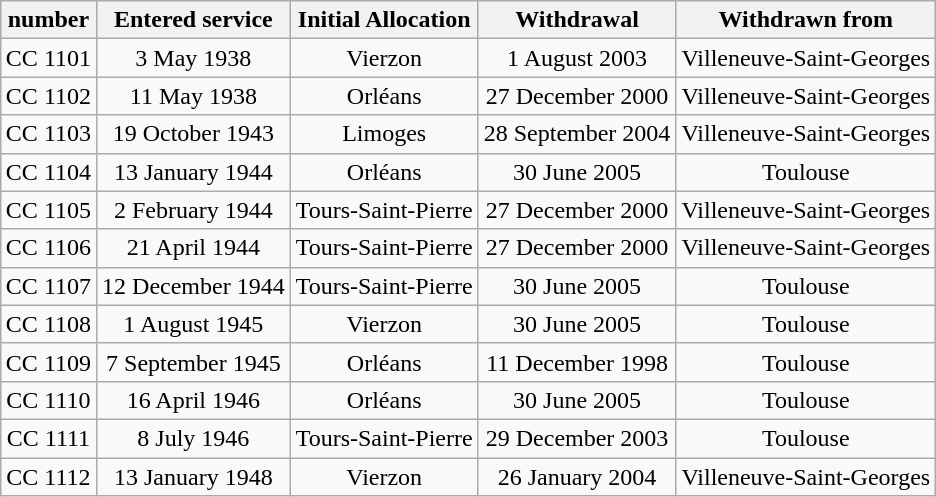<table class="wikitable" style="margin:1em auto; text-align:center;">
<tr>
<th scope=col>number</th>
<th scope=col>Entered service</th>
<th scope=col>Initial Allocation</th>
<th scope=col>Withdrawal</th>
<th scope=col>Withdrawn from</th>
</tr>
<tr>
<td>CC 1101</td>
<td>3 May 1938</td>
<td>Vierzon</td>
<td>1 August 2003</td>
<td>Villeneuve-Saint-Georges</td>
</tr>
<tr>
<td>CC 1102</td>
<td>11 May 1938</td>
<td>Orléans</td>
<td>27 December 2000</td>
<td>Villeneuve-Saint-Georges</td>
</tr>
<tr>
<td>CC 1103</td>
<td>19 October 1943</td>
<td>Limoges</td>
<td>28 September 2004</td>
<td>Villeneuve-Saint-Georges</td>
</tr>
<tr>
<td>CC 1104</td>
<td>13 January 1944</td>
<td>Orléans</td>
<td>30 June 2005</td>
<td>Toulouse</td>
</tr>
<tr>
<td>CC 1105</td>
<td>2 February 1944</td>
<td>Tours-Saint-Pierre</td>
<td>27 December 2000</td>
<td>Villeneuve-Saint-Georges</td>
</tr>
<tr>
<td>CC 1106</td>
<td>21 April 1944</td>
<td>Tours-Saint-Pierre</td>
<td>27 December 2000</td>
<td>Villeneuve-Saint-Georges</td>
</tr>
<tr>
<td>CC 1107</td>
<td>12 December 1944</td>
<td>Tours-Saint-Pierre</td>
<td>30 June 2005</td>
<td>Toulouse</td>
</tr>
<tr>
<td>CC 1108</td>
<td>1 August 1945</td>
<td>Vierzon</td>
<td>30 June 2005</td>
<td>Toulouse</td>
</tr>
<tr>
<td>CC 1109</td>
<td>7 September 1945</td>
<td>Orléans</td>
<td>11 December 1998</td>
<td>Toulouse</td>
</tr>
<tr>
<td>CC 1110</td>
<td>16 April 1946</td>
<td>Orléans</td>
<td>30 June 2005</td>
<td>Toulouse</td>
</tr>
<tr>
<td>CC 1111</td>
<td>8 July 1946</td>
<td>Tours-Saint-Pierre</td>
<td>29 December 2003</td>
<td>Toulouse</td>
</tr>
<tr>
<td>CC 1112</td>
<td>13 January 1948</td>
<td>Vierzon</td>
<td>26 January 2004</td>
<td>Villeneuve-Saint-Georges</td>
</tr>
</table>
